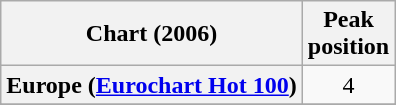<table class="wikitable sortable plainrowheaders" style="text-align:center">
<tr>
<th scope="col">Chart (2006)</th>
<th scope="col">Peak<br>position</th>
</tr>
<tr>
<th scope="row">Europe (<a href='#'>Eurochart Hot 100</a>)</th>
<td>4</td>
</tr>
<tr>
</tr>
<tr>
</tr>
<tr>
</tr>
</table>
